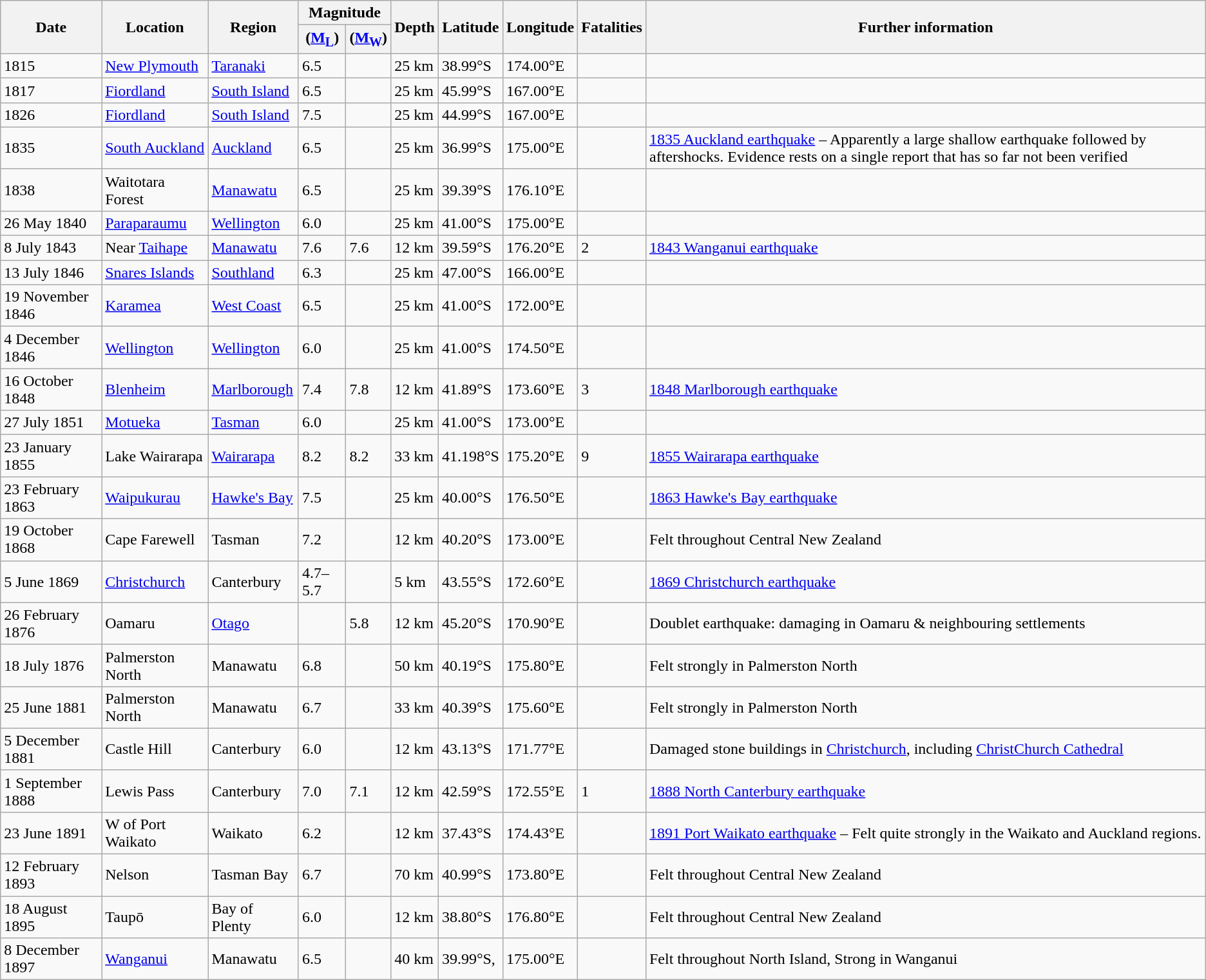<table class="wikitable sortable" ;>
<tr>
<th rowspan=2>Date</th>
<th rowspan=2>Location</th>
<th rowspan=2>Region</th>
<th colspan=2>Magnitude</th>
<th rowspan=2>Depth</th>
<th rowspan=2>Latitude</th>
<th rowspan=2>Longitude</th>
<th rowspan=2>Fatalities</th>
<th rowspan=2 scope="col" class="unsortable">Further information</th>
</tr>
<tr>
<th>(<a href='#'>M<sub>L</sub></a>)</th>
<th>(<a href='#'>M<sub>W</sub></a>)</th>
</tr>
<tr>
<td>1815</td>
<td><a href='#'>New Plymouth</a></td>
<td><a href='#'>Taranaki</a></td>
<td>6.5</td>
<td></td>
<td>25 km</td>
<td>38.99°S</td>
<td>174.00°E</td>
<td></td>
<td></td>
</tr>
<tr>
<td>1817</td>
<td><a href='#'>Fiordland</a></td>
<td><a href='#'>South Island</a></td>
<td>6.5</td>
<td></td>
<td>25 km</td>
<td>45.99°S</td>
<td>167.00°E</td>
<td></td>
<td></td>
</tr>
<tr>
<td>1826</td>
<td><a href='#'>Fiordland</a></td>
<td><a href='#'>South Island</a></td>
<td>7.5</td>
<td></td>
<td>25 km</td>
<td>44.99°S</td>
<td>167.00°E</td>
<td></td>
<td></td>
</tr>
<tr>
<td>1835</td>
<td><a href='#'>South Auckland</a></td>
<td><a href='#'>Auckland</a></td>
<td>6.5</td>
<td></td>
<td>25 km</td>
<td>36.99°S</td>
<td>175.00°E</td>
<td></td>
<td><a href='#'>1835 Auckland earthquake</a> – Apparently a large shallow earthquake followed by aftershocks. Evidence rests on a single report that has so far not been verified</td>
</tr>
<tr>
<td>1838</td>
<td>Waitotara Forest</td>
<td><a href='#'>Manawatu</a></td>
<td>6.5</td>
<td></td>
<td>25 km</td>
<td>39.39°S</td>
<td>176.10°E</td>
<td></td>
<td></td>
</tr>
<tr>
<td>26 May 1840</td>
<td><a href='#'>Paraparaumu</a></td>
<td><a href='#'>Wellington</a></td>
<td>6.0</td>
<td></td>
<td>25 km</td>
<td>41.00°S</td>
<td>175.00°E</td>
<td></td>
<td></td>
</tr>
<tr>
<td>8 July 1843</td>
<td>Near <a href='#'>Taihape</a></td>
<td><a href='#'>Manawatu</a></td>
<td>7.6</td>
<td>7.6</td>
<td>12 km</td>
<td>39.59°S</td>
<td>176.20°E</td>
<td>2</td>
<td><a href='#'>1843 Wanganui earthquake</a></td>
</tr>
<tr>
<td>13 July 1846</td>
<td><a href='#'>Snares Islands</a></td>
<td><a href='#'>Southland</a></td>
<td>6.3</td>
<td></td>
<td>25 km</td>
<td>47.00°S</td>
<td>166.00°E</td>
<td></td>
<td></td>
</tr>
<tr>
<td>19 November 1846</td>
<td><a href='#'>Karamea</a></td>
<td><a href='#'>West Coast</a></td>
<td>6.5</td>
<td></td>
<td>25 km</td>
<td>41.00°S</td>
<td>172.00°E</td>
<td></td>
<td></td>
</tr>
<tr>
<td>4 December 1846</td>
<td><a href='#'>Wellington</a></td>
<td><a href='#'>Wellington</a></td>
<td>6.0</td>
<td></td>
<td>25 km</td>
<td>41.00°S</td>
<td>174.50°E</td>
<td></td>
<td></td>
</tr>
<tr>
<td>16 October 1848</td>
<td><a href='#'>Blenheim</a></td>
<td><a href='#'>Marlborough</a></td>
<td>7.4</td>
<td>7.8</td>
<td>12 km</td>
<td>41.89°S</td>
<td>173.60°E</td>
<td>3</td>
<td><a href='#'>1848 Marlborough earthquake</a></td>
</tr>
<tr>
<td>27 July 1851</td>
<td><a href='#'>Motueka</a></td>
<td><a href='#'>Tasman</a></td>
<td>6.0</td>
<td></td>
<td>25 km</td>
<td>41.00°S</td>
<td>173.00°E</td>
<td></td>
<td></td>
</tr>
<tr>
<td>23 January 1855</td>
<td>Lake Wairarapa</td>
<td><a href='#'>Wairarapa</a></td>
<td>8.2</td>
<td>8.2</td>
<td>33 km</td>
<td>41.198°S</td>
<td>175.20°E</td>
<td>9</td>
<td><a href='#'>1855 Wairarapa earthquake</a></td>
</tr>
<tr>
<td>23 February 1863</td>
<td><a href='#'>Waipukurau</a></td>
<td><a href='#'>Hawke's Bay</a></td>
<td>7.5</td>
<td></td>
<td>25 km</td>
<td>40.00°S</td>
<td>176.50°E</td>
<td></td>
<td><a href='#'>1863 Hawke's Bay earthquake</a></td>
</tr>
<tr>
<td>19 October 1868</td>
<td>Cape Farewell</td>
<td>Tasman</td>
<td>7.2</td>
<td></td>
<td>12 km</td>
<td>40.20°S</td>
<td>173.00°E</td>
<td></td>
<td>Felt throughout Central New Zealand</td>
</tr>
<tr>
<td>5 June 1869</td>
<td><a href='#'>Christchurch</a></td>
<td>Canterbury</td>
<td>4.7–5.7</td>
<td></td>
<td>5 km</td>
<td>43.55°S</td>
<td>172.60°E</td>
<td></td>
<td><a href='#'>1869 Christchurch earthquake</a></td>
</tr>
<tr>
<td>26 February 1876</td>
<td>Oamaru</td>
<td><a href='#'>Otago</a></td>
<td></td>
<td>5.8</td>
<td>12 km</td>
<td>45.20°S</td>
<td>170.90°E</td>
<td></td>
<td>Doublet earthquake: damaging in Oamaru & neighbouring settlements</td>
</tr>
<tr>
<td>18 July 1876</td>
<td>Palmerston North</td>
<td>Manawatu</td>
<td>6.8</td>
<td></td>
<td>50 km</td>
<td>40.19°S</td>
<td>175.80°E</td>
<td></td>
<td>Felt strongly in Palmerston North</td>
</tr>
<tr>
<td>25 June 1881</td>
<td>Palmerston North</td>
<td>Manawatu</td>
<td>6.7</td>
<td></td>
<td>33 km</td>
<td>40.39°S</td>
<td>175.60°E</td>
<td></td>
<td>Felt strongly in Palmerston North</td>
</tr>
<tr>
<td>5 December 1881</td>
<td>Castle Hill</td>
<td>Canterbury</td>
<td>6.0</td>
<td></td>
<td>12 km</td>
<td>43.13°S</td>
<td>171.77°E</td>
<td></td>
<td>Damaged stone buildings in <a href='#'>Christchurch</a>, including <a href='#'>ChristChurch Cathedral</a></td>
</tr>
<tr>
<td>1 September 1888</td>
<td>Lewis Pass</td>
<td>Canterbury</td>
<td>7.0</td>
<td>7.1</td>
<td>12 km</td>
<td>42.59°S</td>
<td>172.55°E</td>
<td>1</td>
<td><a href='#'>1888 North Canterbury earthquake</a></td>
</tr>
<tr>
<td>23 June 1891</td>
<td>W of Port Waikato</td>
<td>Waikato</td>
<td>6.2</td>
<td></td>
<td>12 km</td>
<td>37.43°S</td>
<td>174.43°E</td>
<td></td>
<td><a href='#'>1891 Port Waikato earthquake</a> – Felt quite strongly in the Waikato and Auckland regions.</td>
</tr>
<tr>
<td>12 February 1893</td>
<td>Nelson</td>
<td>Tasman Bay</td>
<td>6.7</td>
<td></td>
<td>70 km</td>
<td>40.99°S</td>
<td>173.80°E</td>
<td></td>
<td>Felt throughout Central New Zealand</td>
</tr>
<tr>
<td>18 August 1895</td>
<td>Taupō</td>
<td>Bay of Plenty</td>
<td>6.0</td>
<td></td>
<td>12 km</td>
<td>38.80°S</td>
<td>176.80°E</td>
<td></td>
<td>Felt throughout Central New Zealand</td>
</tr>
<tr>
<td>8 December 1897</td>
<td><a href='#'>Wanganui</a></td>
<td>Manawatu</td>
<td>6.5</td>
<td></td>
<td>40 km</td>
<td>39.99°S,</td>
<td>175.00°E</td>
<td></td>
<td>Felt throughout North Island, Strong in Wanganui</td>
</tr>
</table>
